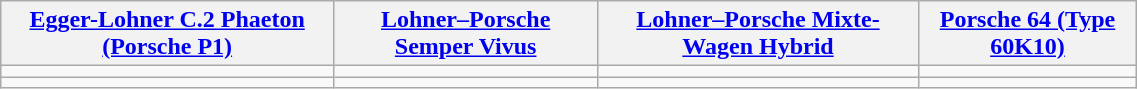<table class="wikitable" width=60%>
<tr>
<th><a href='#'>Egger-Lohner C.2 Phaeton (Porsche P1)</a></th>
<th><a href='#'>Lohner–Porsche Semper Vivus</a></th>
<th><a href='#'>Lohner–Porsche Mixte-Wagen Hybrid</a></th>
<th><a href='#'>Porsche 64 (Type 60K10)</a></th>
</tr>
<tr>
<td></td>
<td></td>
<td></td>
<td></td>
</tr>
<tr>
<td></td>
<td></td>
<td></td>
<td></td>
</tr>
</table>
